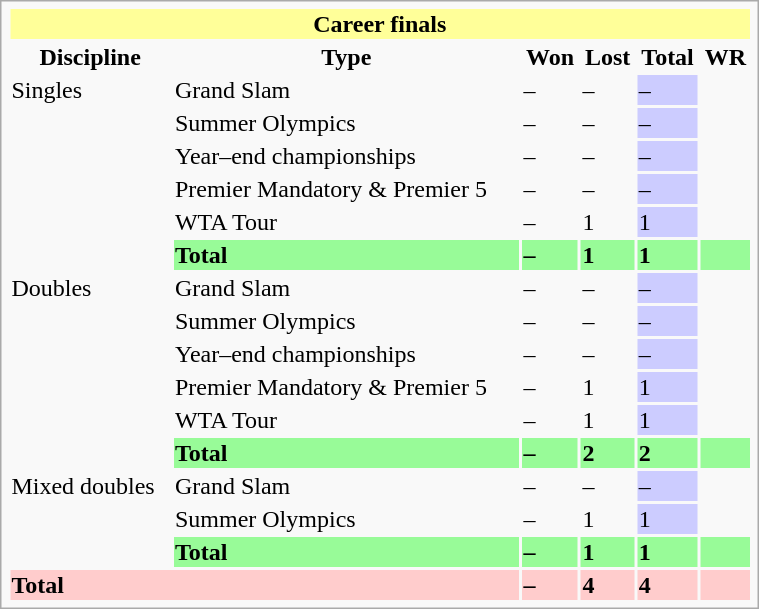<table class="infobox vcard vevent nowrap" width=40%>
<tr bgcolor=FFFF99>
<th colspan=6>Career finals</th>
</tr>
<tr>
<th>Discipline</th>
<th>Type</th>
<th>Won</th>
<th>Lost</th>
<th>Total</th>
<th>WR</th>
</tr>
<tr>
<td rowspan=6>Singles</td>
<td>Grand Slam</td>
<td>–</td>
<td>–</td>
<td bgcolor=CCCCFF>–</td>
<td></td>
</tr>
<tr>
<td>Summer Olympics</td>
<td>–</td>
<td>–</td>
<td bgcolor=CCCCFF>–</td>
<td></td>
</tr>
<tr>
<td>Year–end championships</td>
<td>–</td>
<td>–</td>
<td bgcolor=CCCCFF>–</td>
<td></td>
</tr>
<tr>
<td>Premier Mandatory & Premier 5</td>
<td>–</td>
<td>–</td>
<td bgcolor=CCCCFF>–</td>
<td></td>
</tr>
<tr>
<td>WTA Tour</td>
<td>–</td>
<td>1</td>
<td bgcolor=CCCCFF>1</td>
<td></td>
</tr>
<tr style=font-weight:bold;background:#98FB98>
<td>Total</td>
<td>–</td>
<td>1</td>
<td>1</td>
<td></td>
</tr>
<tr>
<td rowspan=6>Doubles</td>
<td>Grand Slam</td>
<td>–</td>
<td>–</td>
<td bgcolor=CCCCFF>–</td>
<td></td>
</tr>
<tr>
<td>Summer Olympics</td>
<td>–</td>
<td>–</td>
<td bgcolor=CCCCFF>–</td>
<td></td>
</tr>
<tr>
<td>Year–end championships</td>
<td>–</td>
<td>–</td>
<td bgcolor=CCCCFF>–</td>
<td></td>
</tr>
<tr>
<td>Premier Mandatory & Premier 5</td>
<td>–</td>
<td>1</td>
<td bgcolor=CCCCFF>1</td>
<td></td>
</tr>
<tr>
<td>WTA Tour</td>
<td>–</td>
<td>1</td>
<td bgcolor=CCCCFF>1</td>
<td></td>
</tr>
<tr style=font-weight:bold;background:#98FB98>
<td>Total</td>
<td>–</td>
<td>2</td>
<td>2</td>
<td></td>
</tr>
<tr>
<td rowspan="3">Mixed doubles</td>
<td>Grand Slam</td>
<td>–</td>
<td>–</td>
<td bgcolor=CCCCFF>–</td>
<td></td>
</tr>
<tr>
<td>Summer Olympics</td>
<td>–</td>
<td>1</td>
<td bgcolor=CCCCFF>1</td>
<td></td>
</tr>
<tr style=font-weight:bold;background:#98FB98>
<td>Total</td>
<td>–</td>
<td>1</td>
<td>1</td>
<td></td>
</tr>
<tr style=font-weight:bold;background:#FCC>
<td colspan="2">Total</td>
<td>–</td>
<td>4</td>
<td>4</td>
<td></td>
</tr>
</table>
